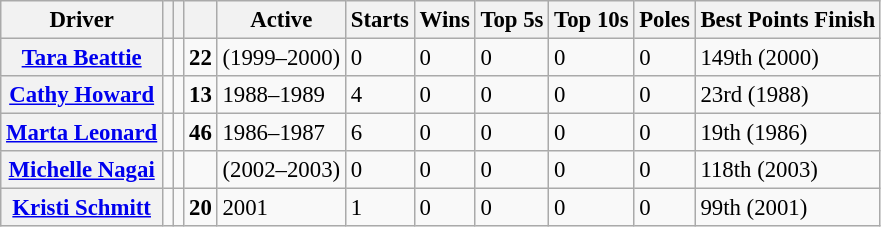<table class="wikitable sortable" style="font-size: 95%;">
<tr>
<th>Driver</th>
<th></th>
<th></th>
<th></th>
<th>Active</th>
<th>Starts</th>
<th>Wins</th>
<th>Top 5s</th>
<th>Top 10s</th>
<th>Poles</th>
<th>Best Points Finish</th>
</tr>
<tr>
<th><a href='#'>Tara Beattie</a></th>
<td></td>
<td></td>
<td align=center><strong>22</strong></td>
<td data-sort-value=1999–2000>(1999–2000)</td>
<td>0</td>
<td>0</td>
<td>0</td>
<td>0</td>
<td>0</td>
<td data-sort-value=149>149th (2000)</td>
</tr>
<tr>
<th><a href='#'>Cathy Howard</a></th>
<td></td>
<td></td>
<td align=center><strong>13</strong></td>
<td>1988–1989</td>
<td>4</td>
<td>0</td>
<td>0</td>
<td>0</td>
<td>0</td>
<td data-sort-value=23>23rd (1988)</td>
</tr>
<tr>
<th><a href='#'>Marta Leonard</a></th>
<td></td>
<td></td>
<td align=center><strong>46</strong></td>
<td>1986–1987</td>
<td>6</td>
<td>0</td>
<td>0</td>
<td>0</td>
<td>0</td>
<td data-sort-value=19>19th (1986)</td>
</tr>
<tr>
<th><a href='#'>Michelle Nagai</a></th>
<td></td>
<td></td>
<td></td>
<td data-sort-value=2002–2003>(2002–2003)</td>
<td>0</td>
<td>0</td>
<td>0</td>
<td>0</td>
<td>0</td>
<td data-sort-value=118>118th (2003)</td>
</tr>
<tr>
<th><a href='#'>Kristi Schmitt</a></th>
<td></td>
<td></td>
<td align=center><strong>20</strong></td>
<td>2001</td>
<td>1</td>
<td>0</td>
<td>0</td>
<td>0</td>
<td>0</td>
<td data-sort-value=99>99th (2001)</td>
</tr>
</table>
